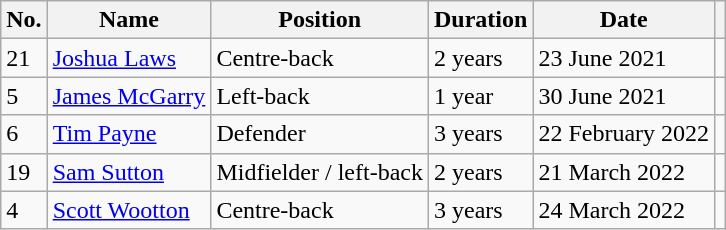<table class="wikitable">
<tr>
<th>No.</th>
<th>Name</th>
<th>Position</th>
<th>Duration</th>
<th>Date</th>
<th></th>
</tr>
<tr>
<td>21</td>
<td> <a href='#'>Joshua Laws</a></td>
<td>Centre-back</td>
<td>2 years</td>
<td>23 June 2021</td>
<td></td>
</tr>
<tr>
<td>5</td>
<td><a href='#'>James McGarry</a></td>
<td>Left-back</td>
<td>1 year</td>
<td>30 June 2021</td>
<td></td>
</tr>
<tr>
<td>6</td>
<td><a href='#'>Tim Payne</a></td>
<td>Defender</td>
<td>3 years</td>
<td>22 February 2022</td>
<td></td>
</tr>
<tr>
<td>19</td>
<td><a href='#'>Sam Sutton</a></td>
<td>Midfielder / left-back</td>
<td>2 years</td>
<td>21 March 2022</td>
<td></td>
</tr>
<tr>
<td>4</td>
<td> <a href='#'>Scott Wootton</a></td>
<td>Centre-back</td>
<td>3 years</td>
<td>24 March 2022</td>
<td></td>
</tr>
</table>
